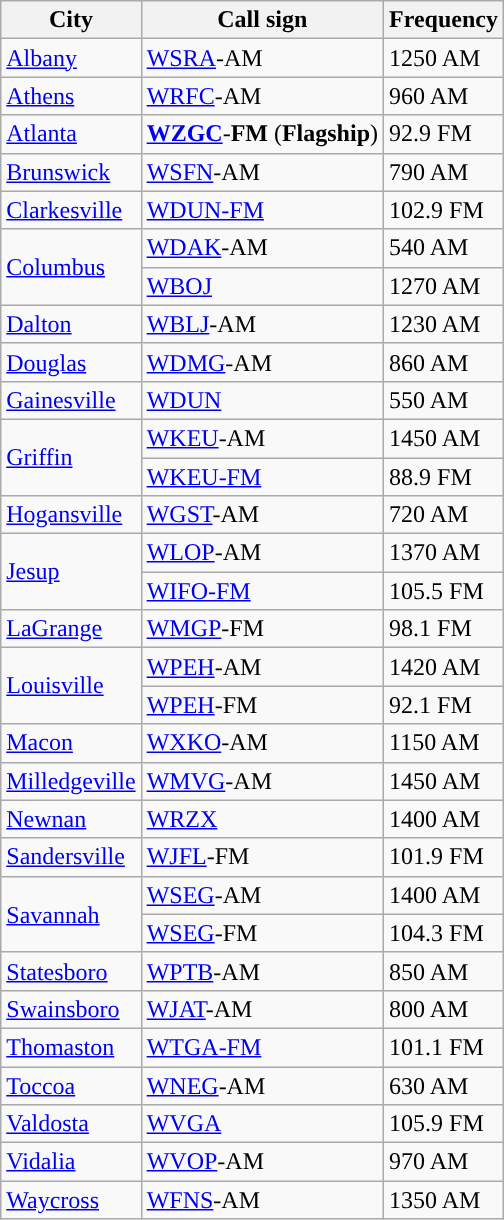<table class="wikitable">
<tr>
<th>City</th>
<th>Call sign</th>
<th>Frequency</th>
</tr>
<tr>
<td><a href='#'>Albany</a></td>
<td><a href='#'>WSRA</a>-AM</td>
<td>1250 AM</td>
</tr>
<tr>
<td><a href='#'>Athens</a></td>
<td><a href='#'>WRFC</a>-AM</td>
<td>960 AM</td>
</tr>
<tr>
<td><a href='#'>Atlanta</a></td>
<td><a href='#'><strong>WZGC</strong></a>-<strong>FM</strong> (<strong>Flagship</strong>)</td>
<td>92.9 FM</td>
</tr>
<tr>
<td><a href='#'>Brunswick</a></td>
<td><a href='#'>WSFN</a>-AM</td>
<td>790 AM</td>
</tr>
<tr>
<td><a href='#'>Clarkesville</a></td>
<td><a href='#'>WDUN-FM</a></td>
<td>102.9 FM</td>
</tr>
<tr>
<td rowspan=2><a href='#'>Columbus</a></td>
<td><a href='#'>WDAK</a>-AM</td>
<td>540 AM</td>
</tr>
<tr>
<td><a href='#'>WBOJ</a></td>
<td>1270 AM</td>
</tr>
<tr>
<td><a href='#'>Dalton</a></td>
<td><a href='#'>WBLJ</a>-AM</td>
<td>1230 AM</td>
</tr>
<tr>
<td><a href='#'>Douglas</a></td>
<td><a href='#'>WDMG</a>-AM</td>
<td>860 AM</td>
</tr>
<tr>
<td><a href='#'>Gainesville</a></td>
<td><a href='#'>WDUN</a></td>
<td>550 AM</td>
</tr>
<tr>
<td rowspan=2><a href='#'>Griffin</a></td>
<td><a href='#'>WKEU</a>-AM</td>
<td>1450 AM</td>
</tr>
<tr>
<td><a href='#'>WKEU-FM</a></td>
<td>88.9 FM</td>
</tr>
<tr>
<td><a href='#'>Hogansville</a></td>
<td><a href='#'>WGST</a>-AM</td>
<td>720 AM</td>
</tr>
<tr>
<td rowspan=2><a href='#'>Jesup</a></td>
<td><a href='#'>WLOP</a>-AM</td>
<td>1370 AM</td>
</tr>
<tr>
<td><a href='#'>WIFO-FM</a></td>
<td>105.5 FM</td>
</tr>
<tr>
<td><a href='#'>LaGrange</a></td>
<td><a href='#'>WMGP</a>-FM</td>
<td>98.1 FM</td>
</tr>
<tr>
<td rowspan=2><a href='#'>Louisville</a></td>
<td><a href='#'>WPEH</a>-AM</td>
<td>1420 AM</td>
</tr>
<tr>
<td><a href='#'>WPEH</a>-FM</td>
<td>92.1 FM</td>
</tr>
<tr>
<td><a href='#'>Macon</a></td>
<td><a href='#'>WXKO</a>-AM</td>
<td>1150 AM</td>
</tr>
<tr>
<td><a href='#'>Milledgeville</a></td>
<td><a href='#'>WMVG</a>-AM</td>
<td>1450 AM</td>
</tr>
<tr>
<td><a href='#'>Newnan</a></td>
<td><a href='#'>WRZX</a></td>
<td>1400 AM</td>
</tr>
<tr>
<td><a href='#'>Sandersville</a></td>
<td><a href='#'>WJFL</a>-FM</td>
<td>101.9 FM</td>
</tr>
<tr>
<td rowspan=2><a href='#'>Savannah</a></td>
<td><a href='#'>WSEG</a>-AM</td>
<td>1400 AM</td>
</tr>
<tr>
<td><a href='#'>WSEG</a>-FM</td>
<td>104.3 FM</td>
</tr>
<tr>
<td><a href='#'>Statesboro</a></td>
<td><a href='#'>WPTB</a>-AM</td>
<td>850 AM</td>
</tr>
<tr>
<td><a href='#'>Swainsboro</a></td>
<td><a href='#'>WJAT</a>-AM</td>
<td>800 AM</td>
</tr>
<tr>
<td><a href='#'>Thomaston</a></td>
<td><a href='#'>WTGA-FM</a></td>
<td>101.1 FM</td>
</tr>
<tr>
<td><a href='#'>Toccoa</a></td>
<td><a href='#'>WNEG</a>-AM</td>
<td>630 AM</td>
</tr>
<tr>
<td><a href='#'>Valdosta</a></td>
<td><a href='#'>WVGA</a></td>
<td>105.9 FM</td>
</tr>
<tr>
<td><a href='#'>Vidalia</a></td>
<td><a href='#'>WVOP</a>-AM</td>
<td>970 AM</td>
</tr>
<tr>
<td><a href='#'>Waycross</a></td>
<td><a href='#'>WFNS</a>-AM</td>
<td>1350 AM</td>
</tr>
</table>
